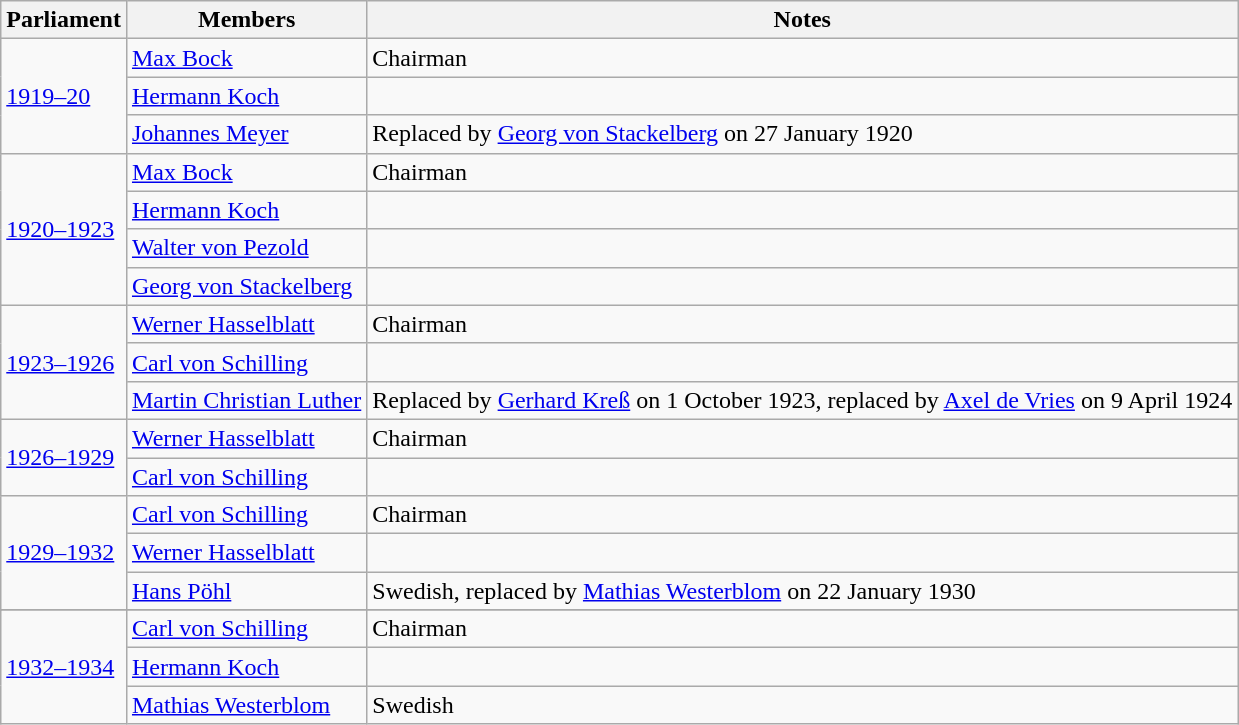<table class=wikitable>
<tr>
<th>Parliament</th>
<th>Members</th>
<th>Notes</th>
</tr>
<tr>
<td rowspan=3><a href='#'>1919–20</a></td>
<td><a href='#'>Max Bock</a></td>
<td>Chairman</td>
</tr>
<tr>
<td><a href='#'>Hermann Koch</a></td>
<td></td>
</tr>
<tr>
<td><a href='#'>Johannes Meyer</a></td>
<td>Replaced by <a href='#'>Georg von Stackelberg</a> on 27 January 1920</td>
</tr>
<tr>
<td rowspan=4><a href='#'>1920–1923</a></td>
<td><a href='#'>Max Bock</a></td>
<td>Chairman</td>
</tr>
<tr>
<td><a href='#'>Hermann Koch</a></td>
<td></td>
</tr>
<tr>
<td><a href='#'>Walter von Pezold</a></td>
<td></td>
</tr>
<tr>
<td><a href='#'>Georg von Stackelberg</a></td>
<td></td>
</tr>
<tr>
<td rowspan=3><a href='#'>1923–1926</a></td>
<td><a href='#'>Werner Hasselblatt</a></td>
<td>Chairman</td>
</tr>
<tr>
<td><a href='#'>Carl von Schilling</a></td>
<td></td>
</tr>
<tr>
<td><a href='#'>Martin Christian Luther</a></td>
<td>Replaced by <a href='#'>Gerhard Kreß</a> on 1 October 1923, replaced by <a href='#'>Axel de Vries</a> on 9 April 1924</td>
</tr>
<tr>
<td rowspan=2><a href='#'>1926–1929</a></td>
<td><a href='#'>Werner Hasselblatt</a></td>
<td>Chairman</td>
</tr>
<tr>
<td><a href='#'>Carl von Schilling</a></td>
<td></td>
</tr>
<tr>
<td rowspan=3><a href='#'>1929–1932</a></td>
<td><a href='#'>Carl von Schilling</a></td>
<td>Chairman</td>
</tr>
<tr>
<td><a href='#'>Werner Hasselblatt</a></td>
<td></td>
</tr>
<tr>
<td><a href='#'>Hans Pöhl</a></td>
<td>Swedish, replaced by <a href='#'>Mathias Westerblom</a> on 22 January 1930</td>
</tr>
<tr>
</tr>
<tr>
<td rowspan=3><a href='#'>1932–1934</a></td>
<td><a href='#'>Carl von Schilling</a></td>
<td>Chairman</td>
</tr>
<tr>
<td><a href='#'>Hermann Koch</a></td>
<td></td>
</tr>
<tr>
<td><a href='#'>Mathias Westerblom</a></td>
<td>Swedish</td>
</tr>
</table>
